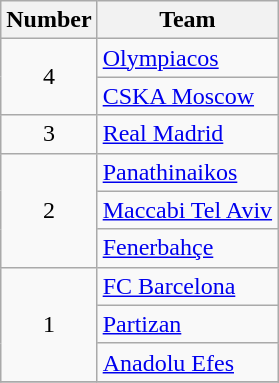<table class="wikitable sortable">
<tr>
<th>Number</th>
<th>Team</th>
</tr>
<tr>
<td rowspan="2" style="text-align:center;">4</td>
<td> <a href='#'>Olympiacos</a></td>
</tr>
<tr>
<td> <a href='#'>CSKA Moscow</a></td>
</tr>
<tr>
<td style="text-align:center;">3</td>
<td> <a href='#'>Real Madrid</a></td>
</tr>
<tr>
<td rowspan="3" style="text-align:center;">2</td>
<td> <a href='#'>Panathinaikos</a></td>
</tr>
<tr>
<td> <a href='#'>Maccabi Tel Aviv</a></td>
</tr>
<tr>
<td> <a href='#'>Fenerbahçe</a></td>
</tr>
<tr>
<td rowspan=3 style="text-align:center;">1</td>
<td> <a href='#'>FC Barcelona</a></td>
</tr>
<tr>
<td> <a href='#'>Partizan</a></td>
</tr>
<tr>
<td> <a href='#'>Anadolu Efes</a></td>
</tr>
<tr>
</tr>
</table>
